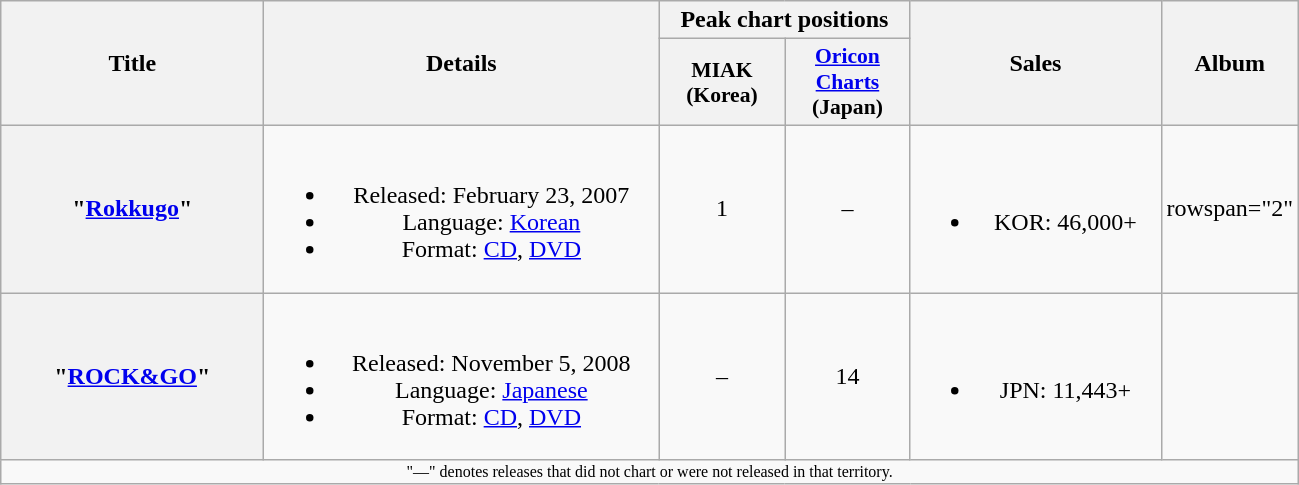<table class="wikitable plainrowheaders" style="text-align:center;">
<tr>
<th scope="col" rowspan="2" style="width:10.5em;">Title</th>
<th scope="col" rowspan="2" style="width:16em;">Details</th>
<th scope="col" colspan="2" style="width:10em;">Peak chart positions</th>
<th scope="col" rowspan="2" style="width:10em;">Sales</th>
<th scope="col" rowspan="2">Album</th>
</tr>
<tr>
<th scope="col" style="width:3em;font-size:90%;">MIAK<br>(Korea)</th>
<th scope="col" style="width:3em;font-size:90%;"><a href='#'>Oricon Charts</a><br>(Japan)</th>
</tr>
<tr>
<th scope="row">"<a href='#'>Rokkugo</a>" </th>
<td><br><ul><li>Released: February 23, 2007</li><li>Language: <a href='#'>Korean</a></li><li>Format: <a href='#'>CD</a>, <a href='#'>DVD</a></li></ul></td>
<td>1</td>
<td>–</td>
<td><br><ul><li>KOR: 46,000+</li></ul></td>
<td>rowspan="2" </td>
</tr>
<tr>
<th scope="row">"<a href='#'>ROCK&GO</a>" </th>
<td><br><ul><li>Released: November 5, 2008</li><li>Language: <a href='#'>Japanese</a></li><li>Format: <a href='#'>CD</a>, <a href='#'>DVD</a></li></ul></td>
<td>–</td>
<td>14</td>
<td><br><ul><li>JPN: 11,443+</li></ul></td>
</tr>
<tr>
<td colspan="6" style="text-align:center; font-size:8pt;">"—" denotes releases that did not chart or were not released in that territory.</td>
</tr>
</table>
